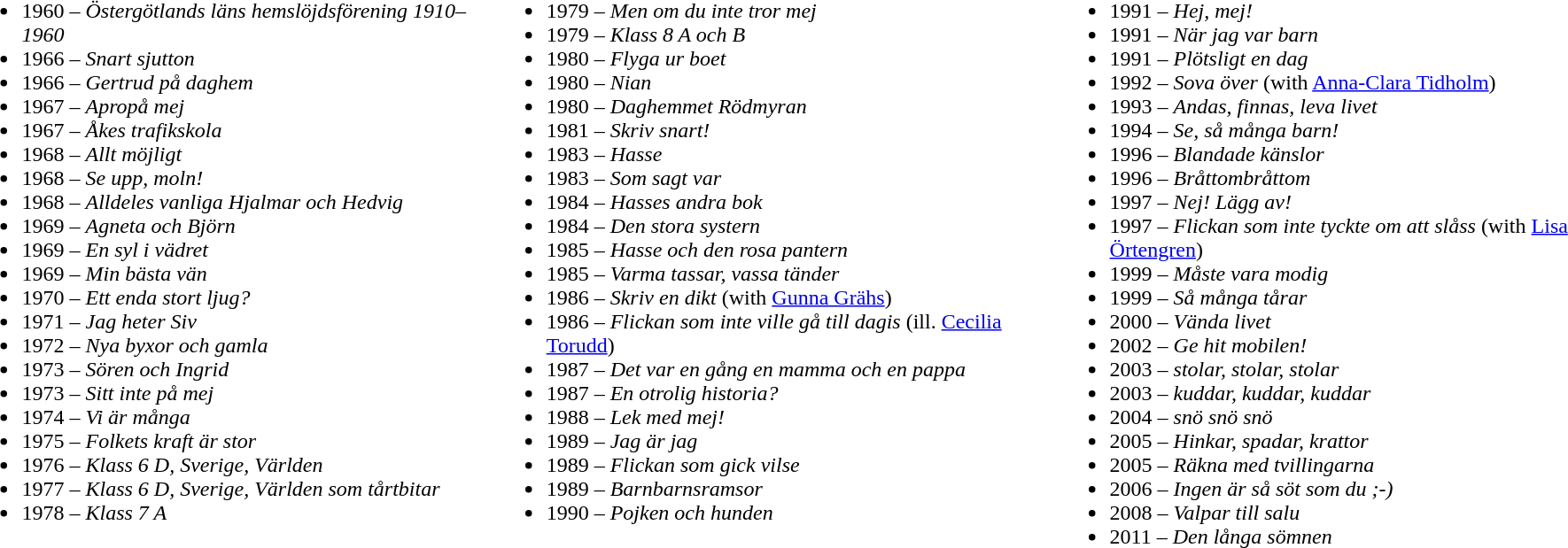<table border="0">
<tr --- valign="top">
<td><br><ul><li>1960 – <em>Östergötlands läns hemslöjdsförening 1910–1960</em></li><li>1966 – <em>Snart sjutton</em></li><li>1966 – <em>Gertrud på daghem</em></li><li>1967 – <em>Apropå mej</em></li><li>1967 – <em>Åkes trafikskola</em></li><li>1968 – <em>Allt möjligt</em></li><li>1968 – <em>Se upp, moln!</em></li><li>1968 – <em>Alldeles vanliga Hjalmar och Hedvig</em></li><li>1969 – <em>Agneta och Björn</em></li><li>1969 – <em>En syl i vädret</em></li><li>1969 – <em>Min bästa vän</em></li><li>1970 – <em>Ett enda stort ljug?</em></li><li>1971 – <em>Jag heter Siv</em></li><li>1972 – <em>Nya byxor och gamla</em></li><li>1973 – <em>Sören och Ingrid</em></li><li>1973 – <em>Sitt inte på mej</em></li><li>1974 – <em>Vi är många</em></li><li>1975 – <em>Folkets kraft är stor</em></li><li>1976 – <em>Klass 6 D, Sverige, Världen</em></li><li>1977 – <em>Klass 6 D, Sverige, Världen som tårtbitar</em></li><li>1978 – <em>Klass 7 A</em></li></ul></td>
<td><br><ul><li>1979 – <em>Men om du inte tror mej</em></li><li>1979 – <em>Klass 8 A och B</em></li><li>1980 – <em>Flyga ur boet</em></li><li>1980 – <em>Nian</em></li><li>1980 – <em>Daghemmet Rödmyran</em></li><li>1981 – <em>Skriv snart!</em></li><li>1983 – <em>Hasse</em></li><li>1983 – <em>Som sagt var</em></li><li>1984 – <em>Hasses andra bok</em></li><li>1984 – <em>Den stora systern</em></li><li>1985 – <em>Hasse och den rosa pantern</em></li><li>1985 – <em>Varma tassar, vassa tänder</em></li><li>1986 – <em>Skriv en dikt</em> (with <a href='#'>Gunna Grähs</a>)</li><li>1986 – <em>Flickan som inte ville gå till dagis</em> (ill. <a href='#'>Cecilia Torudd</a>)</li><li>1987 – <em>Det var en gång en mamma och en pappa</em></li><li>1987 – <em>En otrolig historia?</em></li><li>1988 – <em>Lek med mej!</em></li><li>1989 – <em>Jag är jag</em></li><li>1989 – <em>Flickan som gick vilse</em></li><li>1989 – <em>Barnbarnsramsor</em></li><li>1990 – <em>Pojken och hunden</em></li></ul></td>
<td><br><ul><li>1991  – <em>Hej, mej!</em></li><li>1991 – <em>När jag var barn</em></li><li>1991 – <em>Plötsligt en dag</em></li><li>1992 – <em>Sova över</em> (with <a href='#'>Anna-Clara Tidholm</a>)</li><li>1993 – <em>Andas, finnas, leva livet</em></li><li>1994 – <em>Se, så många barn!</em></li><li>1996 – <em>Blandade känslor</em></li><li>1996 – <em>Bråttombråttom</em></li><li>1997 – <em>Nej! Lägg av!</em></li><li>1997 – <em>Flickan som inte tyckte om att slåss</em> (with <a href='#'>Lisa Örtengren</a>)</li><li>1999 – <em>Måste vara modig</em></li><li>1999 – <em>Så många tårar</em></li><li>2000 – <em>Vända livet</em></li><li>2002 – <em>Ge hit mobilen!</em></li><li>2003 – <em>stolar, stolar, stolar</em></li><li>2003 – <em>kuddar, kuddar, kuddar</em></li><li>2004 – <em>snö snö snö</em></li><li>2005 – <em>Hinkar, spadar, krattor</em></li><li>2005 – <em>Räkna med tvillingarna</em></li><li>2006 – <em>Ingen är så söt som du ;-)</em></li><li>2008 – <em>Valpar till salu</em></li><li>2011 – <em>Den långa sömnen</em></li></ul></td>
</tr>
</table>
